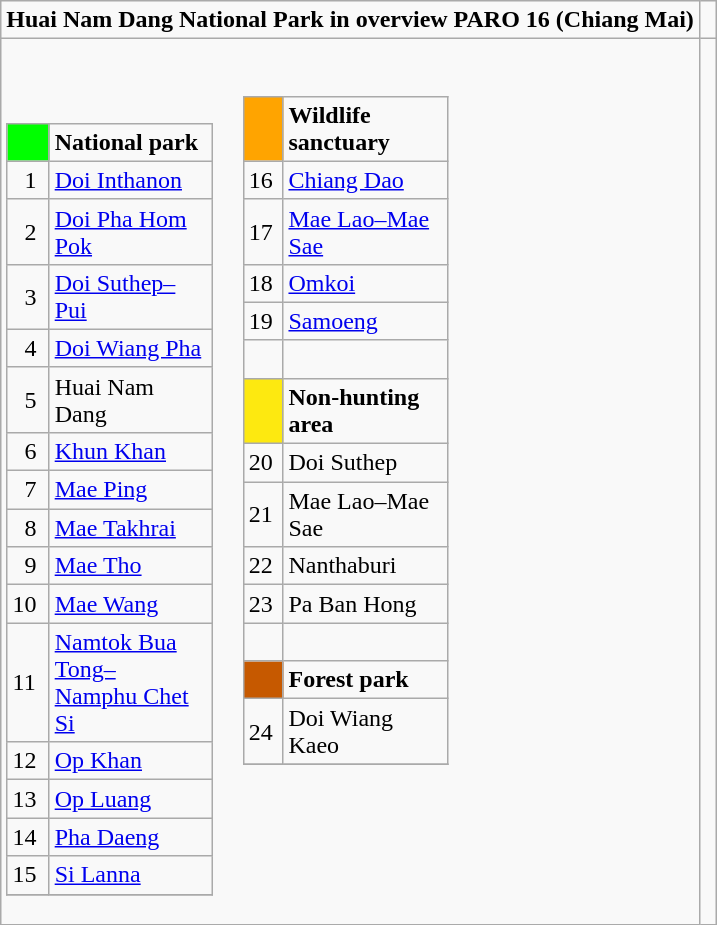<table role="presentation" class="wikitable mw-collapsible mw-collapsed">
<tr>
<td><strong>Huai Nam Dang National Park in overview PARO 16 (Chiang Mai)</strong></td>
<td> </td>
</tr>
<tr>
<td><br><table class= "wikitable" style= "width:30%; display:inline-table;">
<tr>
<td style="width:3%; background:#00FF00;"> </td>
<td style="width:27%;"><strong>National park</strong></td>
</tr>
<tr>
<td>  1</td>
<td><a href='#'>Doi Inthanon</a></td>
</tr>
<tr>
<td>  2</td>
<td><a href='#'>Doi Pha Hom Pok</a></td>
</tr>
<tr>
<td>  3</td>
<td><a href='#'>Doi Suthep–Pui</a></td>
</tr>
<tr>
<td>  4</td>
<td><a href='#'>Doi Wiang Pha</a></td>
</tr>
<tr>
<td>  5</td>
<td>Huai Nam Dang</td>
</tr>
<tr>
<td>  6</td>
<td><a href='#'>Khun Khan</a></td>
</tr>
<tr>
<td>  7</td>
<td><a href='#'>Mae Ping</a></td>
</tr>
<tr>
<td>  8</td>
<td><a href='#'>Mae Takhrai</a></td>
</tr>
<tr>
<td>  9</td>
<td><a href='#'>Mae Tho</a></td>
</tr>
<tr>
<td>10</td>
<td><a href='#'>Mae Wang</a></td>
</tr>
<tr>
<td>11</td>
<td><a href='#'>Namtok Bua Tong–<br>Namphu Chet Si</a></td>
</tr>
<tr>
<td>12</td>
<td><a href='#'>Op Khan</a></td>
</tr>
<tr>
<td>13</td>
<td><a href='#'>Op Luang</a></td>
</tr>
<tr>
<td>14</td>
<td><a href='#'>Pha Daeng</a></td>
</tr>
<tr>
<td>15</td>
<td><a href='#'>Si Lanna</a></td>
</tr>
<tr>
</tr>
</table>
<table class= "wikitable" style= "width:30%; display:inline-table;">
<tr>
<td style="width:3%; background:#FFA400;"> </td>
<td style="width:27%;"><strong>Wildlife sanctuary</strong></td>
</tr>
<tr>
<td>16</td>
<td><a href='#'>Chiang Dao</a></td>
</tr>
<tr>
<td>17</td>
<td><a href='#'>Mae Lao–Mae Sae</a></td>
</tr>
<tr>
<td>18</td>
<td><a href='#'>Omkoi</a></td>
</tr>
<tr>
<td>19</td>
<td><a href='#'>Samoeng</a></td>
</tr>
<tr>
<td>  </td>
</tr>
<tr>
<td style="width:3%; background:#FDE910;"> </td>
<td style="width:30%;"><strong>Non-hunting area</strong></td>
</tr>
<tr>
<td>20</td>
<td>Doi Suthep</td>
</tr>
<tr>
<td>21</td>
<td>Mae Lao–Mae Sae</td>
</tr>
<tr>
<td>22</td>
<td>Nanthaburi</td>
</tr>
<tr>
<td>23</td>
<td>Pa Ban Hong</td>
</tr>
<tr>
<td>  </td>
</tr>
<tr>
<td style="width:3%; background:#C65900;"> </td>
<td><strong>Forest park</strong></td>
</tr>
<tr>
<td>24</td>
<td>Doi Wiang Kaeo</td>
</tr>
<tr>
</tr>
</table>
</td>
</tr>
</table>
